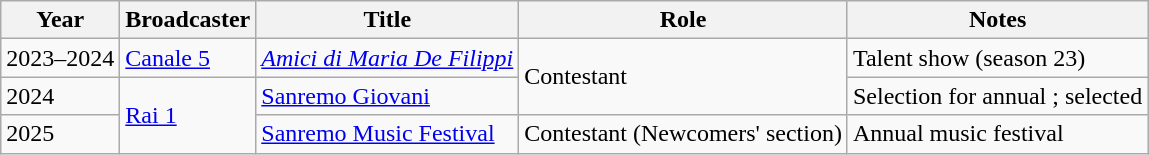<table class="wikitable plainrowheaders sortable">
<tr>
<th scope="col">Year</th>
<th scope="col">Broadcaster</th>
<th scope="col">Title</th>
<th scope="col">Role</th>
<th scope="col" class="unsortable">Notes</th>
</tr>
<tr>
<td>2023–2024</td>
<td><a href='#'>Canale 5</a></td>
<td><em><a href='#'>Amici di Maria De Filippi</a></em></td>
<td rowspan="2">Contestant</td>
<td>Talent show (season 23)</td>
</tr>
<tr>
<td>2024</td>
<td rowspan="2"><a href='#'>Rai 1</a></td>
<td><a href='#'>Sanremo Giovani</a></td>
<td>Selection for annual ; selected</td>
</tr>
<tr>
<td rowspan="2">2025</td>
<td><a href='#'>Sanremo Music Festival</a></td>
<td>Contestant (Newcomers' section)</td>
<td>Annual music festival</td>
</tr>
</table>
